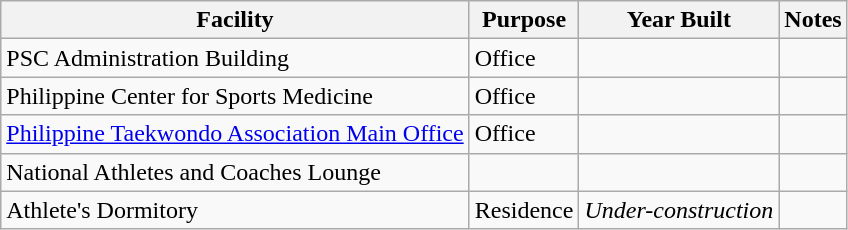<table class="wikitable sortable">
<tr>
<th>Facility</th>
<th>Purpose</th>
<th>Year Built</th>
<th>Notes</th>
</tr>
<tr>
<td>PSC Administration Building</td>
<td>Office</td>
<td></td>
<td></td>
</tr>
<tr>
<td>Philippine Center for Sports Medicine</td>
<td>Office</td>
<td></td>
<td></td>
</tr>
<tr>
<td><a href='#'>Philippine Taekwondo Association Main Office</a></td>
<td>Office</td>
<td></td>
<td></td>
</tr>
<tr>
<td>National Athletes and Coaches Lounge</td>
<td></td>
<td></td>
<td></td>
</tr>
<tr>
<td>Athlete's Dormitory</td>
<td>Residence</td>
<td><em>Under-construction</em></td>
<td></td>
</tr>
</table>
